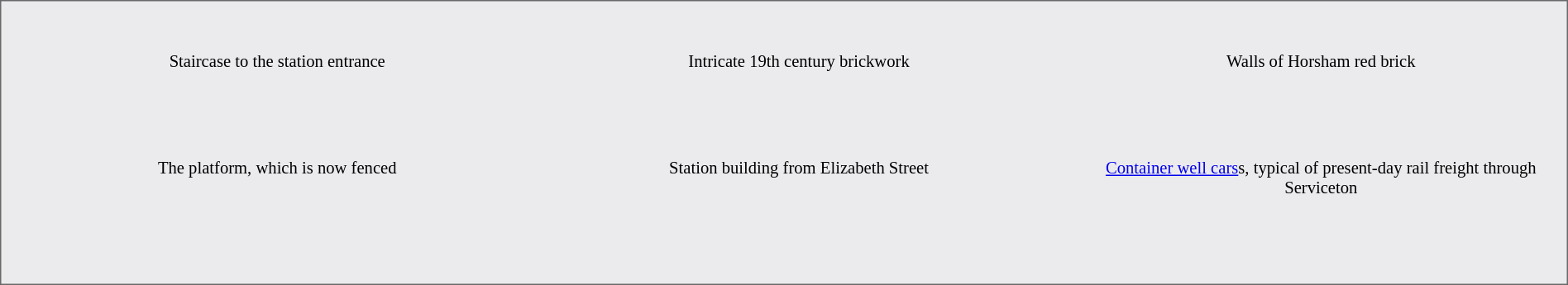<table style="background:#EBEAED; border:1px solid dimgray; font-size: 86%;color:black" border="0" height="230" align="center" vertical-align="bottom" cellpadding=10px cellspacing=0px>
<tr align="center">
<td></td>
<td></td>
<td></td>
<td></td>
<td></td>
<td></td>
</tr>
<tr style="vertical-align:top; text-align:center">
<td width="5"></td>
<td width="400">Staircase to the station entrance</td>
<td width="5"></td>
<td width="400">Intricate 19th century brickwork</td>
<td width="5"></td>
<td width="400">Walls of Horsham red brick</td>
</tr>
<tr align="center">
<td></td>
<td></td>
<td></td>
<td></td>
<td></td>
<td></td>
</tr>
<tr style="vertical-align:top; text-align:center">
<td width="5"></td>
<td width="400">The platform, which is now fenced</td>
<td width="5"></td>
<td width="400">Station building from Elizabeth Street</td>
<td width="5"></td>
<td width="400"><a href='#'>Container well cars</a>s, typical of present-day rail freight through Serviceton</td>
</tr>
<tr align="center">
<td></td>
</tr>
</table>
